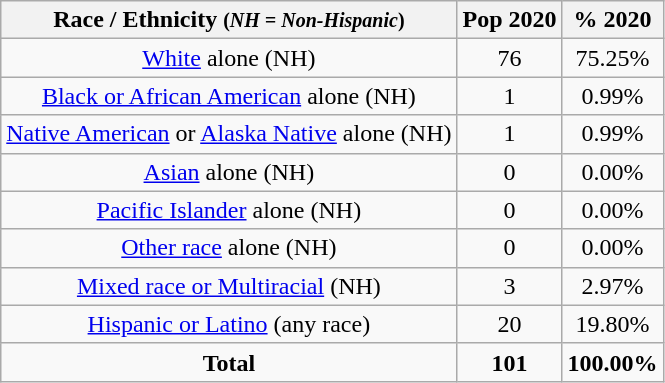<table class="wikitable" style="text-align:center;">
<tr>
<th>Race / Ethnicity <small>(<em>NH = Non-Hispanic</em>)</small></th>
<th>Pop 2020</th>
<th>% 2020</th>
</tr>
<tr>
<td><a href='#'>White</a> alone (NH)</td>
<td>76</td>
<td>75.25%</td>
</tr>
<tr>
<td><a href='#'>Black or African American</a> alone (NH)</td>
<td>1</td>
<td>0.99%</td>
</tr>
<tr>
<td><a href='#'>Native American</a> or <a href='#'>Alaska Native</a> alone (NH)</td>
<td>1</td>
<td>0.99%</td>
</tr>
<tr>
<td><a href='#'>Asian</a> alone (NH)</td>
<td>0</td>
<td>0.00%</td>
</tr>
<tr>
<td><a href='#'>Pacific Islander</a> alone (NH)</td>
<td>0</td>
<td>0.00%</td>
</tr>
<tr>
<td><a href='#'>Other race</a> alone (NH)</td>
<td>0</td>
<td>0.00%</td>
</tr>
<tr>
<td><a href='#'>Mixed race or Multiracial</a> (NH)</td>
<td>3</td>
<td>2.97%</td>
</tr>
<tr>
<td><a href='#'>Hispanic or Latino</a> (any race)</td>
<td>20</td>
<td>19.80%</td>
</tr>
<tr>
<td><strong>Total</strong></td>
<td><strong>101</strong></td>
<td><strong>100.00%</strong></td>
</tr>
</table>
